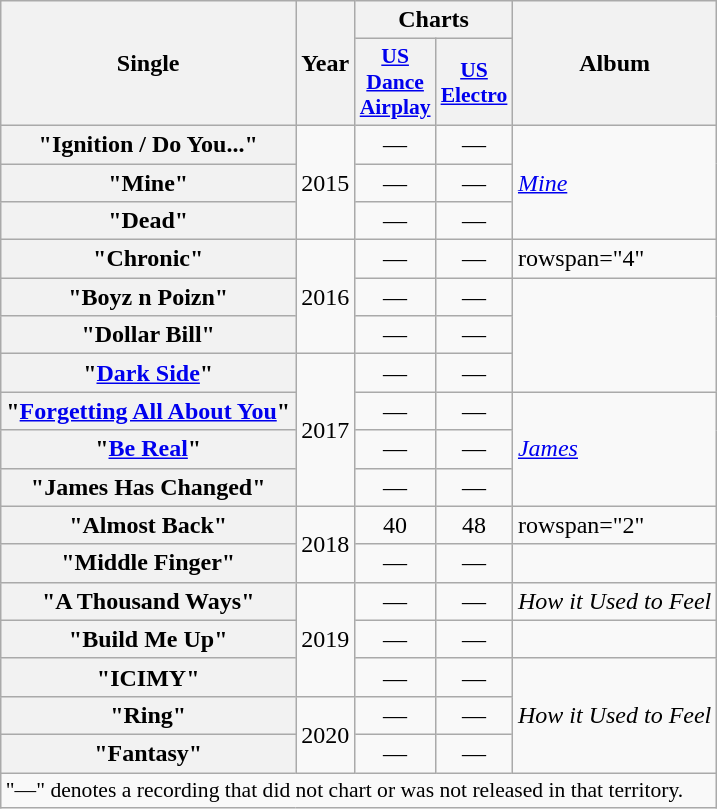<table class="wikitable plainrowheaders">
<tr>
<th rowspan="2">Single</th>
<th rowspan="2">Year</th>
<th colspan="2">Charts</th>
<th rowspan="2">Album</th>
</tr>
<tr>
<th scope="col" style="width:2.5em;font-size:90%;"><a href='#'>US</a><br><a href='#'>Dance</a><br><a href='#'>Airplay</a><br></th>
<th scope="col" style="width:2.5em;font-size:90%;"><a href='#'>US</a><br><a href='#'>Electro</a><br></th>
</tr>
<tr>
<th scope="row">"Ignition / Do You..."</th>
<td rowspan="3">2015</td>
<td align="center">—</td>
<td align="center">—</td>
<td rowspan="3"><em><a href='#'>Mine</a></em></td>
</tr>
<tr>
<th scope="row">"Mine"</th>
<td align="center">—</td>
<td align="center">—</td>
</tr>
<tr>
<th scope="row">"Dead"</th>
<td align="center">—</td>
<td align="center">—</td>
</tr>
<tr>
<th scope="row">"Chronic"</th>
<td rowspan="3">2016</td>
<td align="center">—</td>
<td align="center">—</td>
<td>rowspan="4" </td>
</tr>
<tr>
<th scope="row">"Boyz n Poizn"</th>
<td align="center">—</td>
<td align="center">—</td>
</tr>
<tr>
<th scope="row">"Dollar Bill" </th>
<td align="center">—</td>
<td align="center">—</td>
</tr>
<tr>
<th scope="row">"<a href='#'>Dark Side</a>"</th>
<td rowspan="4">2017</td>
<td align="center">—</td>
<td align="center">—</td>
</tr>
<tr>
<th scope="row">"<a href='#'>Forgetting All About You</a>" </th>
<td align="center">—</td>
<td align="center">—</td>
<td rowspan="3"><a href='#'><em>James</em></a></td>
</tr>
<tr>
<th scope="row">"<a href='#'>Be Real</a>"</th>
<td align="center">—</td>
<td align="center">—</td>
</tr>
<tr>
<th scope="row">"James Has Changed"</th>
<td align="center">—</td>
<td align="center">—</td>
</tr>
<tr>
<th scope="row">"Almost Back"<br></th>
<td rowspan="2">2018</td>
<td align="center">40</td>
<td align="center">48</td>
<td>rowspan="2" </td>
</tr>
<tr>
<th scope="row">"Middle Finger"<br></th>
<td align="center">—</td>
<td align="center">—</td>
</tr>
<tr>
<th scope="row">"A Thousand Ways"</th>
<td rowspan="3">2019</td>
<td align="center">—</td>
<td align="center">—</td>
<td><em>How it Used to Feel</em></td>
</tr>
<tr>
<th scope="row">"Build Me Up"</th>
<td align="center">—</td>
<td align="center">—</td>
<td></td>
</tr>
<tr>
<th scope="row">"ICIMY"</th>
<td align="center">—</td>
<td align="center">—</td>
<td rowspan="3"><em>How it Used to Feel</em></td>
</tr>
<tr>
<th scope="row">"Ring"</th>
<td rowspan="2">2020</td>
<td align="center">—</td>
<td align="center">—</td>
</tr>
<tr>
<th scope="row">"Fantasy"</th>
<td align="center">—</td>
<td align="center">—</td>
</tr>
<tr>
<td colspan="15" style="font-size:90%">"—" denotes a recording that did not chart or was not released in that territory.</td>
</tr>
</table>
